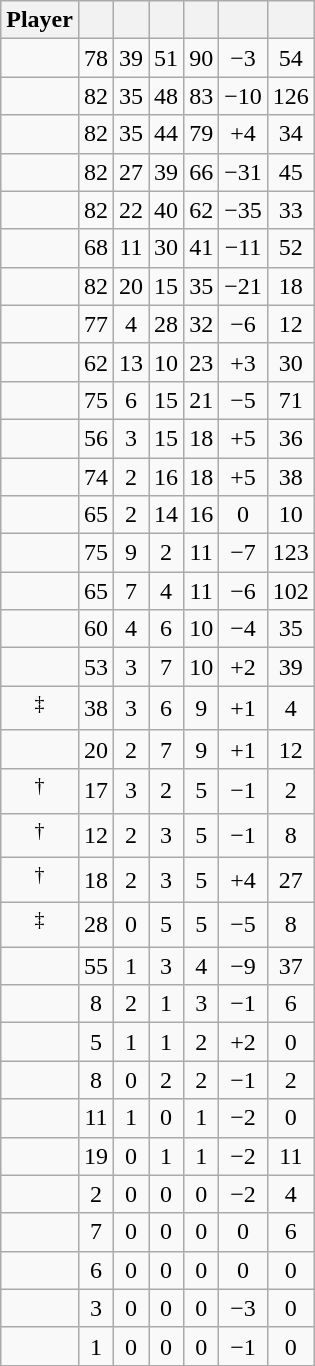<table class="wikitable sortable" style=text-align:center;">
<tr>
<th>Player</th>
<th></th>
<th></th>
<th></th>
<th></th>
<th data-sort-type="number"></th>
<th></th>
</tr>
<tr>
<td></td>
<td>78</td>
<td>39</td>
<td>51</td>
<td>90</td>
<td>−3</td>
<td>54</td>
</tr>
<tr>
<td></td>
<td>82</td>
<td>35</td>
<td>48</td>
<td>83</td>
<td>−10</td>
<td>126</td>
</tr>
<tr>
<td></td>
<td>82</td>
<td>35</td>
<td>44</td>
<td>79</td>
<td>+4</td>
<td>34</td>
</tr>
<tr>
<td></td>
<td>82</td>
<td>27</td>
<td>39</td>
<td>66</td>
<td>−31</td>
<td>45</td>
</tr>
<tr>
<td></td>
<td>82</td>
<td>22</td>
<td>40</td>
<td>62</td>
<td>−35</td>
<td>33</td>
</tr>
<tr>
<td></td>
<td>68</td>
<td>11</td>
<td>30</td>
<td>41</td>
<td>−11</td>
<td>52</td>
</tr>
<tr>
<td></td>
<td>82</td>
<td>20</td>
<td>15</td>
<td>35</td>
<td>−21</td>
<td>18</td>
</tr>
<tr>
<td></td>
<td>77</td>
<td>4</td>
<td>28</td>
<td>32</td>
<td>−6</td>
<td>12</td>
</tr>
<tr>
<td></td>
<td>62</td>
<td>13</td>
<td>10</td>
<td>23</td>
<td>+3</td>
<td>30</td>
</tr>
<tr>
<td></td>
<td>75</td>
<td>6</td>
<td>15</td>
<td>21</td>
<td>−5</td>
<td>71</td>
</tr>
<tr>
<td></td>
<td>56</td>
<td>3</td>
<td>15</td>
<td>18</td>
<td>+5</td>
<td>36</td>
</tr>
<tr>
<td></td>
<td>74</td>
<td>2</td>
<td>16</td>
<td>18</td>
<td>+5</td>
<td>38</td>
</tr>
<tr>
<td></td>
<td>65</td>
<td>2</td>
<td>14</td>
<td>16</td>
<td>0</td>
<td>10</td>
</tr>
<tr>
<td></td>
<td>75</td>
<td>9</td>
<td>2</td>
<td>11</td>
<td>−7</td>
<td>123</td>
</tr>
<tr>
<td></td>
<td>65</td>
<td>7</td>
<td>4</td>
<td>11</td>
<td>−6</td>
<td>102</td>
</tr>
<tr>
<td></td>
<td>60</td>
<td>4</td>
<td>6</td>
<td>10</td>
<td>−4</td>
<td>35</td>
</tr>
<tr>
<td></td>
<td>53</td>
<td>3</td>
<td>7</td>
<td>10</td>
<td>+2</td>
<td>39</td>
</tr>
<tr>
<td><sup>‡</sup></td>
<td>38</td>
<td>3</td>
<td>6</td>
<td>9</td>
<td>+1</td>
<td>4</td>
</tr>
<tr>
<td></td>
<td>20</td>
<td>2</td>
<td>7</td>
<td>9</td>
<td>+1</td>
<td>12</td>
</tr>
<tr>
<td><sup>†</sup></td>
<td>17</td>
<td>3</td>
<td>2</td>
<td>5</td>
<td>−1</td>
<td>2</td>
</tr>
<tr>
<td><sup>†</sup></td>
<td>12</td>
<td>2</td>
<td>3</td>
<td>5</td>
<td>−1</td>
<td>8</td>
</tr>
<tr>
<td><sup>†</sup></td>
<td>18</td>
<td>2</td>
<td>3</td>
<td>5</td>
<td>+4</td>
<td>27</td>
</tr>
<tr>
<td><sup>‡</sup></td>
<td>28</td>
<td>0</td>
<td>5</td>
<td>5</td>
<td>−5</td>
<td>8</td>
</tr>
<tr>
<td></td>
<td>55</td>
<td>1</td>
<td>3</td>
<td>4</td>
<td>−9</td>
<td>37</td>
</tr>
<tr>
<td></td>
<td>8</td>
<td>2</td>
<td>1</td>
<td>3</td>
<td>−1</td>
<td>6</td>
</tr>
<tr>
<td></td>
<td>5</td>
<td>1</td>
<td>1</td>
<td>2</td>
<td>+2</td>
<td>0</td>
</tr>
<tr>
<td></td>
<td>8</td>
<td>0</td>
<td>2</td>
<td>2</td>
<td>−1</td>
<td>2</td>
</tr>
<tr>
<td></td>
<td>11</td>
<td>1</td>
<td>0</td>
<td>1</td>
<td>−2</td>
<td>0</td>
</tr>
<tr>
<td></td>
<td>19</td>
<td>0</td>
<td>1</td>
<td>1</td>
<td>−2</td>
<td>11</td>
</tr>
<tr>
<td></td>
<td>2</td>
<td>0</td>
<td>0</td>
<td>0</td>
<td>−2</td>
<td>4</td>
</tr>
<tr>
<td></td>
<td>7</td>
<td>0</td>
<td>0</td>
<td>0</td>
<td>0</td>
<td>6</td>
</tr>
<tr>
<td></td>
<td>6</td>
<td>0</td>
<td>0</td>
<td>0</td>
<td>0</td>
<td>0</td>
</tr>
<tr>
<td></td>
<td>3</td>
<td>0</td>
<td>0</td>
<td>0</td>
<td>−3</td>
<td>0</td>
</tr>
<tr>
<td></td>
<td>1</td>
<td>0</td>
<td>0</td>
<td>0</td>
<td>−1</td>
<td>0</td>
</tr>
</table>
